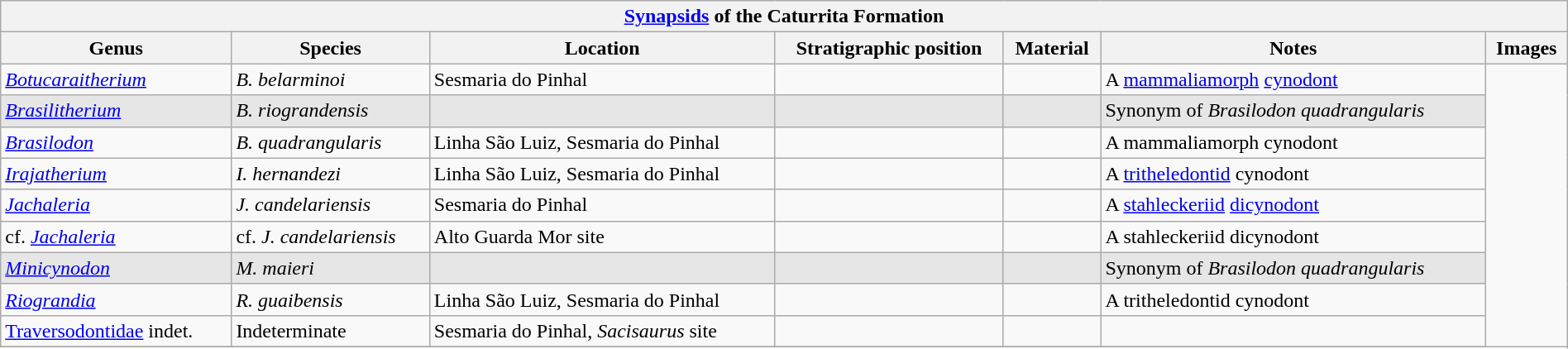<table class="wikitable" align="center" width="100%">
<tr>
<th colspan="7" align="center"><strong><a href='#'>Synapsids</a> of the Caturrita Formation</strong></th>
</tr>
<tr>
<th>Genus</th>
<th>Species</th>
<th>Location</th>
<th>Stratigraphic position</th>
<th>Material</th>
<th>Notes</th>
<th>Images</th>
</tr>
<tr>
<td><em><a href='#'>Botucaraitherium</a></em></td>
<td><em>B. belarminoi</em></td>
<td>Sesmaria do Pinhal</td>
<td></td>
<td></td>
<td>A <a href='#'>mammaliamorph</a> <a href='#'>cynodont</a></td>
<td rowspan="99"><br>
</td>
</tr>
<tr>
<td style="background:#E6E6E6;"><em><a href='#'>Brasilitherium</a></em></td>
<td style="background:#E6E6E6;"><em>B. riograndensis</em></td>
<td style="background:#E6E6E6;"></td>
<td style="background:#E6E6E6;"></td>
<td style="background:#E6E6E6;"></td>
<td style="background:#E6E6E6;">Synonym of <em>Brasilodon quadrangularis</em></td>
</tr>
<tr>
<td><em><a href='#'>Brasilodon</a></em></td>
<td><em>B. quadrangularis</em></td>
<td>Linha São Luiz, Sesmaria do Pinhal</td>
<td></td>
<td></td>
<td>A mammaliamorph cynodont</td>
</tr>
<tr>
<td><em><a href='#'>Irajatherium</a></em></td>
<td><em>I. hernandezi</em></td>
<td>Linha São Luiz, Sesmaria do Pinhal</td>
<td></td>
<td></td>
<td>A <a href='#'>tritheledontid</a> cynodont</td>
</tr>
<tr>
<td><em><a href='#'>Jachaleria</a></em></td>
<td><em>J. candelariensis</em></td>
<td>Sesmaria do Pinhal</td>
<td></td>
<td></td>
<td>A <a href='#'>stahleckeriid</a> <a href='#'>dicynodont</a></td>
</tr>
<tr>
<td>cf. <em><a href='#'>Jachaleria</a></em></td>
<td>cf. <em>J. candelariensis</em></td>
<td>Alto Guarda Mor site</td>
<td></td>
<td></td>
<td>A stahleckeriid dicynodont</td>
</tr>
<tr>
<td style="background:#E6E6E6;"><em><a href='#'>Minicynodon</a></em></td>
<td style="background:#E6E6E6;"><em>M. maieri</em></td>
<td style="background:#E6E6E6;"></td>
<td style="background:#E6E6E6;"></td>
<td style="background:#E6E6E6;"></td>
<td style="background:#E6E6E6;">Synonym of <em>Brasilodon quadrangularis</em></td>
</tr>
<tr>
<td><em><a href='#'>Riograndia</a></em></td>
<td><em>R. guaibensis</em></td>
<td>Linha São Luiz, Sesmaria do Pinhal</td>
<td></td>
<td></td>
<td>A tritheledontid cynodont</td>
</tr>
<tr>
<td><a href='#'>Traversodontidae</a> indet.</td>
<td>Indeterminate</td>
<td>Sesmaria do Pinhal, <em>Sacisaurus</em> site</td>
<td></td>
<td></td>
<td></td>
</tr>
<tr>
</tr>
</table>
